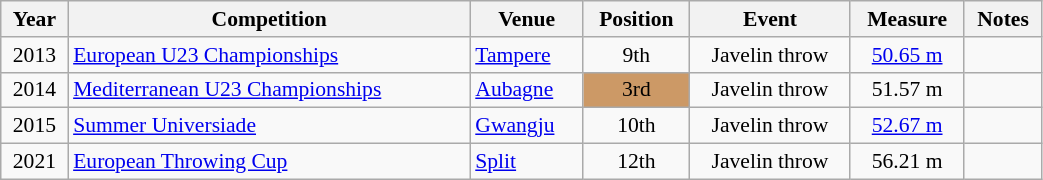<table class="wikitable" width=55% style="font-size:90%; text-align:center;">
<tr>
<th>Year</th>
<th>Competition</th>
<th>Venue</th>
<th>Position</th>
<th>Event</th>
<th>Measure</th>
<th>Notes</th>
</tr>
<tr>
<td>2013</td>
<td align=left><a href='#'>European U23 Championships</a></td>
<td align=left> <a href='#'>Tampere</a></td>
<td>9th</td>
<td>Javelin throw</td>
<td><a href='#'>50.65 m</a></td>
<td></td>
</tr>
<tr>
<td>2014</td>
<td align=left><a href='#'>Mediterranean U23 Championships</a></td>
<td align=left> <a href='#'>Aubagne</a></td>
<td bgcolor=cc9966>3rd</td>
<td>Javelin throw</td>
<td>51.57 m</td>
<td></td>
</tr>
<tr>
<td>2015</td>
<td align=left><a href='#'>Summer Universiade</a></td>
<td align=left> <a href='#'>Gwangju</a></td>
<td>10th</td>
<td>Javelin throw</td>
<td><a href='#'>52.67 m</a></td>
<td></td>
</tr>
<tr>
<td>2021</td>
<td align=left><a href='#'>European Throwing Cup</a></td>
<td align=left> <a href='#'>Split</a></td>
<td>12th</td>
<td>Javelin throw</td>
<td>56.21 m</td>
<td></td>
</tr>
</table>
